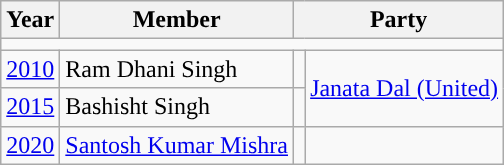<table class="wikitable sortable">
<tr>
<th>Year</th>
<th>Member</th>
<th colspan="2">Party</th>
</tr>
<tr>
<td colspan="4"></td>
</tr>
<tr>
<td><a href='#'>2010</a></td>
<td>Ram Dhani Singh</td>
<td style="background-color: "></td>
<td rowspan="2"><a href='#'>Janata Dal (United)</a></td>
</tr>
<tr>
<td><a href='#'>2015</a></td>
<td>Bashisht Singh</td>
</tr>
<tr>
<td><a href='#'>2020</a></td>
<td><a href='#'>Santosh Kumar Mishra</a></td>
<td></td>
</tr>
</table>
